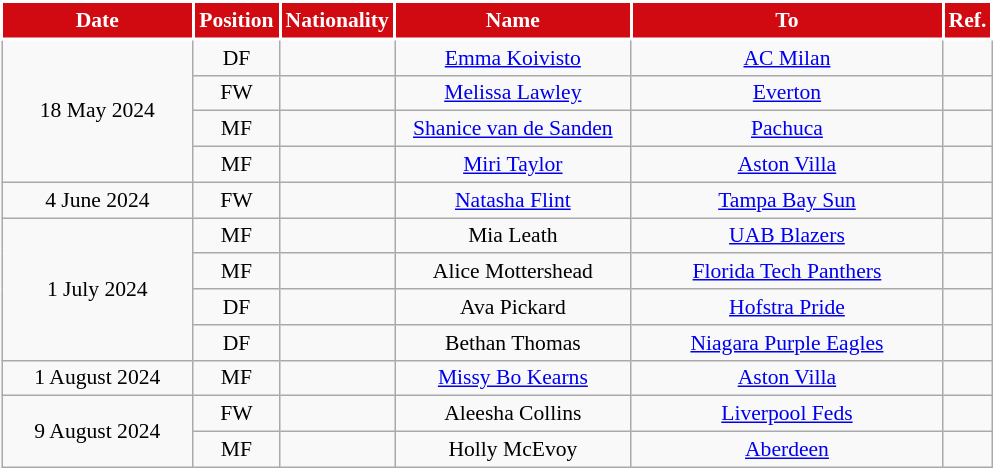<table class="wikitable" style="text-align:center; font-size:90%; ">
<tr>
<th style="background:#D10A11;color:white;border:2px solid #ffffff; width:120px;">Date</th>
<th style="background:#D10A11;color:white;border:2px solid #ffffff; width:50px;">Position</th>
<th style="background:#D10A11;color:white;border:2px solid #ffffff; width:50px;">Nationality</th>
<th style="background:#D10A11;color:white;border:2px solid #ffffff; width:150px;">Name</th>
<th style="background:#D10A11;color:white;border:2px solid #ffffff; width:200px;">To</th>
<th style="background:#D10A11;color:white;border:2px solid #ffffff; width:25px;">Ref.</th>
</tr>
<tr>
<td rowspan=4>18 May 2024</td>
<td>DF</td>
<td></td>
<td><a href='#'>Emma Koivisto</a></td>
<td> <a href='#'>AC Milan</a></td>
<td></td>
</tr>
<tr>
<td>FW</td>
<td></td>
<td><a href='#'>Melissa Lawley</a></td>
<td> <a href='#'>Everton</a></td>
<td></td>
</tr>
<tr>
<td>MF</td>
<td></td>
<td><a href='#'>Shanice van de Sanden</a></td>
<td> <a href='#'>Pachuca</a></td>
<td></td>
</tr>
<tr>
<td>MF</td>
<td></td>
<td><a href='#'>Miri Taylor</a></td>
<td> <a href='#'>Aston Villa</a></td>
<td></td>
</tr>
<tr>
<td>4 June 2024</td>
<td>FW</td>
<td></td>
<td><a href='#'>Natasha Flint</a></td>
<td> <a href='#'>Tampa Bay Sun</a></td>
<td></td>
</tr>
<tr>
<td rowspan=4>1 July 2024</td>
<td>MF</td>
<td></td>
<td>Mia Leath</td>
<td> <a href='#'>UAB Blazers</a></td>
<td></td>
</tr>
<tr>
<td>MF</td>
<td></td>
<td>Alice Mottershead</td>
<td> <a href='#'>Florida Tech Panthers</a></td>
<td></td>
</tr>
<tr>
<td>DF</td>
<td></td>
<td>Ava Pickard</td>
<td> <a href='#'>Hofstra Pride</a></td>
<td></td>
</tr>
<tr>
<td>DF</td>
<td></td>
<td>Bethan Thomas</td>
<td> <a href='#'>Niagara Purple Eagles</a></td>
<td></td>
</tr>
<tr>
<td>1 August 2024</td>
<td>MF</td>
<td></td>
<td><a href='#'>Missy Bo Kearns</a></td>
<td> <a href='#'>Aston Villa</a></td>
<td></td>
</tr>
<tr>
<td rowspan=2>9 August 2024</td>
<td>FW</td>
<td></td>
<td>Aleesha Collins</td>
<td> <a href='#'>Liverpool Feds</a></td>
<td></td>
</tr>
<tr>
<td>MF</td>
<td></td>
<td>Holly McEvoy</td>
<td> <a href='#'>Aberdeen</a></td>
<td></td>
</tr>
</table>
